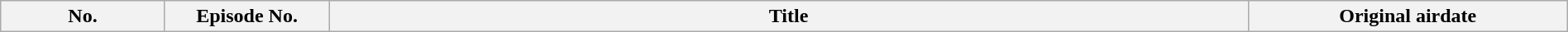<table class="wikitable plainrowheaders" style="width:100%; margin:auto;">
<tr>
<th width="125">No.</th>
<th width="125">Episode No.</th>
<th>Title</th>
<th width="250">Original airdate<br>




</th>
</tr>
</table>
